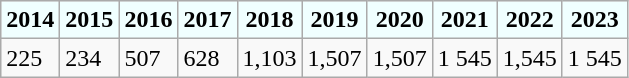<table class="wikitable">
<tr align="center" style="background:#F0FFFF;">
<td><strong>2014</strong></td>
<td><strong>2015</strong></td>
<td><strong>2016</strong></td>
<td><strong>2017</strong></td>
<td><strong>2018</strong></td>
<td><strong>2019</strong></td>
<td><strong>2020</strong></td>
<td><strong>2021</strong></td>
<td><strong>2022</strong></td>
<td><strong>2023</strong></td>
</tr>
<tr>
<td>225</td>
<td>234</td>
<td>507</td>
<td>628</td>
<td>1,103</td>
<td>1,507</td>
<td>1,507</td>
<td>1 545</td>
<td>1,545</td>
<td>1 545</td>
</tr>
</table>
